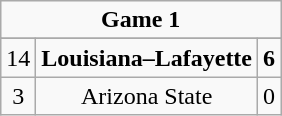<table class="wikitable">
<tr style="text-align:center;">
<td colspan="3"><strong>Game 1</strong></td>
</tr>
<tr style="text-align:center;">
</tr>
<tr style="text-align:center;">
<td>14</td>
<td><strong>Louisiana–Lafayette</strong></td>
<td><strong>6</strong></td>
</tr>
<tr style="text-align:center;">
<td>3</td>
<td>Arizona State</td>
<td>0</td>
</tr>
</table>
